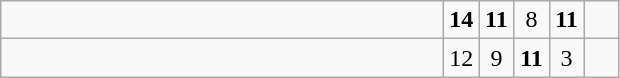<table class="wikitable">
<tr>
<td style="width:18em"><strong></strong></td>
<td align=center style="width:1em"><strong>14</strong></td>
<td align=center style="width:1em"><strong>11</strong></td>
<td align=center style="width:1em">8</td>
<td align=center style="width:1em"><strong>11</strong></td>
<td align=center style="width:1em"></td>
</tr>
<tr>
<td style="width:18em"></td>
<td align=center style="width:1em">12</td>
<td align=center style="width:1em">9</td>
<td align=center style="width:1em"><strong>11</strong></td>
<td align=center style="width:1em">3</td>
<td align=center style="width:1em"></td>
</tr>
</table>
